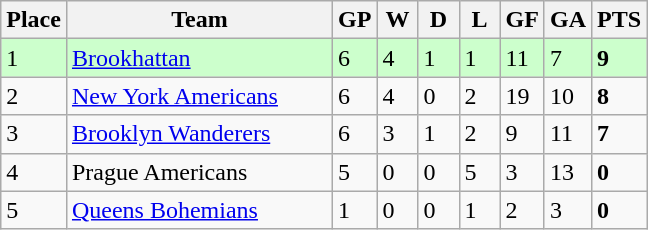<table class="wikitable">
<tr>
<th>Place</th>
<th width="170">Team</th>
<th width="20">GP</th>
<th width="20">W</th>
<th width="20">D</th>
<th width="20">L</th>
<th width="20">GF</th>
<th width="20">GA</th>
<th width="20">PTS</th>
</tr>
<tr bgcolor=#ccffcc>
<td>1</td>
<td><a href='#'>Brookhattan</a></td>
<td>6</td>
<td>4</td>
<td>1</td>
<td>1</td>
<td>11</td>
<td>7</td>
<td><strong>9</strong></td>
</tr>
<tr>
<td>2</td>
<td><a href='#'>New York Americans</a></td>
<td>6</td>
<td>4</td>
<td>0</td>
<td>2</td>
<td>19</td>
<td>10</td>
<td><strong>8</strong></td>
</tr>
<tr>
<td>3</td>
<td><a href='#'>Brooklyn Wanderers</a></td>
<td>6</td>
<td>3</td>
<td>1</td>
<td>2</td>
<td>9</td>
<td>11</td>
<td><strong>7</strong></td>
</tr>
<tr>
<td>4</td>
<td>Prague Americans</td>
<td>5</td>
<td>0</td>
<td>0</td>
<td>5</td>
<td>3</td>
<td>13</td>
<td><strong>0</strong></td>
</tr>
<tr>
<td>5</td>
<td><a href='#'>Queens Bohemians</a></td>
<td>1</td>
<td>0</td>
<td>0</td>
<td>1</td>
<td>2</td>
<td>3</td>
<td><strong>0</strong></td>
</tr>
</table>
